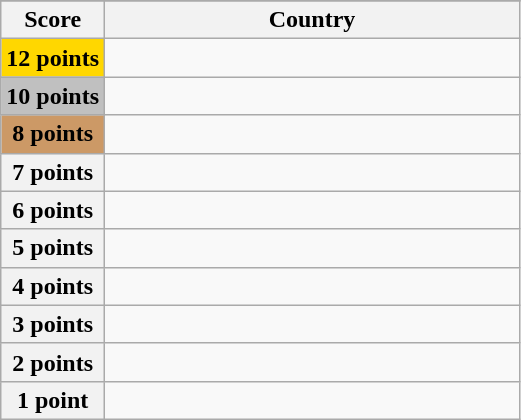<table class="wikitable">
<tr>
</tr>
<tr>
<th scope="col" width="20%">Score</th>
<th scope="col">Country</th>
</tr>
<tr>
<th scope="row" style="background:gold">12 points</th>
<td></td>
</tr>
<tr>
<th scope="row" style="background:silver">10 points</th>
<td></td>
</tr>
<tr>
<th scope="row" style="background:#CC9966">8 points</th>
<td></td>
</tr>
<tr>
<th scope="row">7 points</th>
<td></td>
</tr>
<tr>
<th scope="row">6 points</th>
<td></td>
</tr>
<tr>
<th scope="row">5 points</th>
<td></td>
</tr>
<tr>
<th scope="row">4 points</th>
<td></td>
</tr>
<tr>
<th scope="row">3 points</th>
<td></td>
</tr>
<tr>
<th scope="row">2 points</th>
<td></td>
</tr>
<tr>
<th scope="row">1 point</th>
<td></td>
</tr>
</table>
